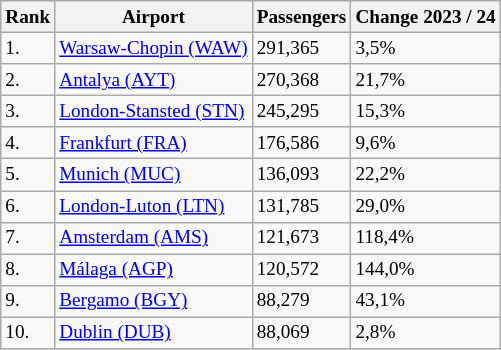<table class="wikitable" style="font-size: 80%">
<tr>
<th>Rank</th>
<th>Airport</th>
<th>Passengers</th>
<th>Change 2023 / 24</th>
</tr>
<tr>
<td>1.</td>
<td> <a href='#'>Warsaw-Chopin (WAW)</a></td>
<td>291,365</td>
<td> 3,5%</td>
</tr>
<tr>
<td>2.</td>
<td> <a href='#'>Antalya (AYT)</a></td>
<td>270,368</td>
<td> 21,7%</td>
</tr>
<tr>
<td>3.</td>
<td> <a href='#'>London-Stansted (STN)</a></td>
<td>245,295</td>
<td> 15,3%</td>
</tr>
<tr>
<td>4.</td>
<td> <a href='#'>Frankfurt (FRA)</a></td>
<td>176,586</td>
<td> 9,6%</td>
</tr>
<tr>
<td>5.</td>
<td> <a href='#'>Munich (MUC)</a></td>
<td>136,093</td>
<td> 22,2%</td>
</tr>
<tr>
<td>6.</td>
<td> <a href='#'>London-Luton (LTN)</a></td>
<td>131,785</td>
<td> 29,0%</td>
</tr>
<tr>
<td>7.</td>
<td> <a href='#'>Amsterdam (AMS)</a></td>
<td>121,673</td>
<td> 118,4%</td>
</tr>
<tr>
<td>8.</td>
<td> <a href='#'>Málaga (AGP)</a></td>
<td>120,572</td>
<td> 144,0%</td>
</tr>
<tr>
<td>9.</td>
<td> <a href='#'>Bergamo (BGY)</a></td>
<td>88,279</td>
<td> 43,1%</td>
</tr>
<tr>
<td>10.</td>
<td> <a href='#'>Dublin (DUB)</a></td>
<td>88,069</td>
<td> 2,8%</td>
</tr>
</table>
